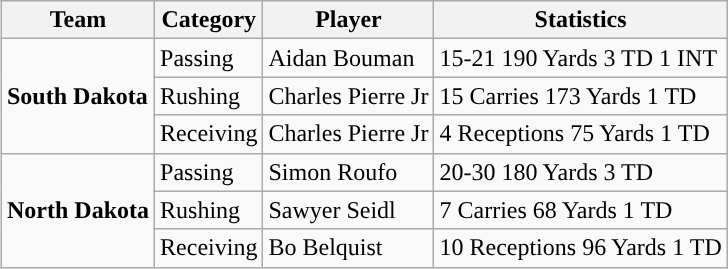<table class="wikitable" style="float: right;">
<tr>
<th>Team</th>
<th>Category</th>
<th>Player</th>
<th>Statistics</th>
</tr>
<tr>
<td rowspan=3><strong>South Dakota</strong></td>
<td>Passing</td>
<td>Aidan Bouman</td>
<td>15-21 190 Yards 3 TD 1 INT</td>
</tr>
<tr>
<td>Rushing</td>
<td>Charles Pierre Jr</td>
<td>15  Carries 173 Yards 1 TD</td>
</tr>
<tr>
<td>Receiving</td>
<td>Charles Pierre Jr</td>
<td>4 Receptions 75 Yards 1 TD</td>
</tr>
<tr>
<td rowspan=3><strong>North Dakota</strong></td>
<td>Passing</td>
<td>Simon Roufo</td>
<td>20-30 180 Yards 3 TD</td>
</tr>
<tr>
<td>Rushing</td>
<td>Sawyer Seidl</td>
<td>7 Carries 68 Yards 1 TD</td>
</tr>
<tr>
<td>Receiving</td>
<td>Bo Belquist</td>
<td>10 Receptions 96 Yards 1 TD</td>
</tr>
</table>
